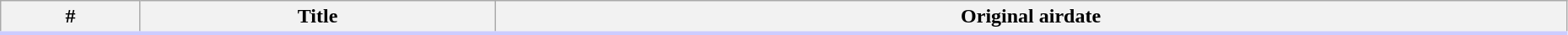<table class="wikitable" width="98%" style="background: #FFF;">
<tr style="border-bottom:3px solid #CCF">
<th>#</th>
<th>Title</th>
<th>Original airdate<br>











</th>
</tr>
</table>
